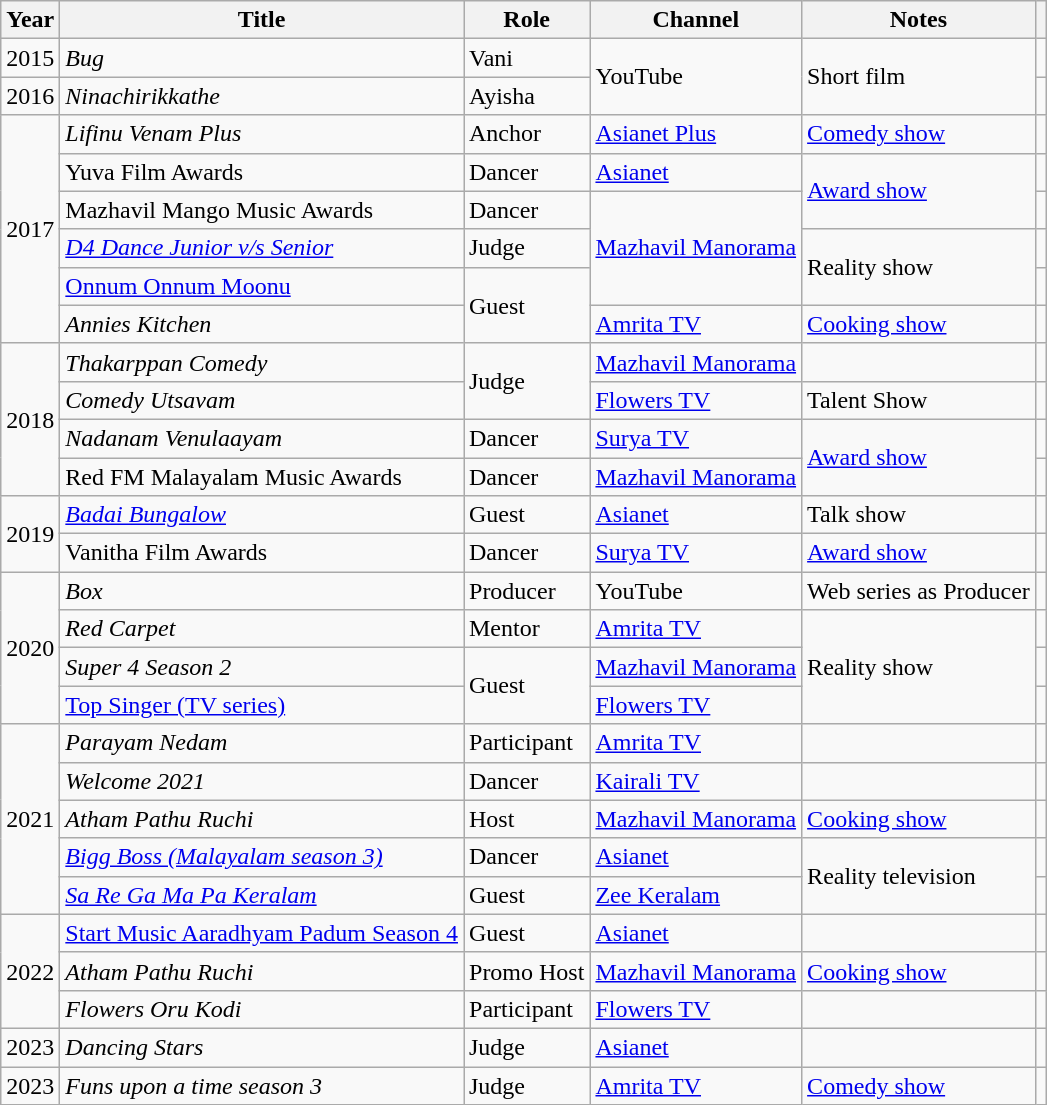<table class=wikitable>
<tr>
<th>Year</th>
<th>Title</th>
<th>Role</th>
<th>Channel</th>
<th>Notes</th>
<th></th>
</tr>
<tr>
<td>2015</td>
<td><em>Bug</em></td>
<td>Vani</td>
<td rowspan=2>YouTube</td>
<td rowspan=2>Short film</td>
<td></td>
</tr>
<tr>
<td>2016</td>
<td><em>Ninachirikkathe</em></td>
<td>Ayisha</td>
<td></td>
</tr>
<tr>
<td rowspan="6">2017</td>
<td><em>Lifinu Venam Plus</em></td>
<td>Anchor</td>
<td><a href='#'>Asianet Plus</a></td>
<td><a href='#'>Comedy show</a></td>
<td></td>
</tr>
<tr>
<td>Yuva Film Awards</td>
<td>Dancer</td>
<td><a href='#'>Asianet</a></td>
<td rowspan=2><a href='#'>Award show</a></td>
<td></td>
</tr>
<tr>
<td>Mazhavil Mango Music Awards</td>
<td>Dancer</td>
<td rowspan=3><a href='#'>Mazhavil Manorama</a></td>
<td></td>
</tr>
<tr>
<td><em><a href='#'>D4 Dance Junior v/s Senior</a></em></td>
<td>Judge</td>
<td rowspan=2>Reality show</td>
<td></td>
</tr>
<tr>
<td><a href='#'>Onnum Onnum Moonu</a></td>
<td rowspan=2>Guest</td>
<td></td>
</tr>
<tr>
<td><em>Annies Kitchen</em></td>
<td><a href='#'>Amrita TV</a></td>
<td><a href='#'>Cooking show</a></td>
<td></td>
</tr>
<tr>
<td rowspan="4">2018</td>
<td><em>Thakarppan Comedy</em></td>
<td rowspan=2>Judge</td>
<td><a href='#'>Mazhavil Manorama</a></td>
<td></td>
<td></td>
</tr>
<tr>
<td><em>Comedy Utsavam</em></td>
<td><a href='#'>Flowers TV</a></td>
<td>Talent Show</td>
<td></td>
</tr>
<tr>
<td><em>Nadanam Venulaayam</em></td>
<td>Dancer</td>
<td><a href='#'>Surya TV</a></td>
<td rowspan=2><a href='#'>Award show</a></td>
<td></td>
</tr>
<tr>
<td>Red FM Malayalam Music Awards</td>
<td>Dancer</td>
<td><a href='#'>Mazhavil Manorama</a></td>
<td></td>
</tr>
<tr>
<td rowspan="2">2019</td>
<td><em><a href='#'>Badai Bungalow</a></em></td>
<td>Guest</td>
<td><a href='#'>Asianet</a></td>
<td>Talk show</td>
<td></td>
</tr>
<tr>
<td>Vanitha Film Awards</td>
<td>Dancer</td>
<td><a href='#'>Surya TV</a></td>
<td><a href='#'>Award show</a></td>
<td></td>
</tr>
<tr>
<td rowspan="4">2020</td>
<td><em>Box</em></td>
<td>Producer</td>
<td>YouTube</td>
<td>Web series as Producer</td>
<td></td>
</tr>
<tr>
<td><em>Red Carpet</em></td>
<td>Mentor</td>
<td><a href='#'>Amrita TV</a></td>
<td rowspan=3>Reality show</td>
<td></td>
</tr>
<tr>
<td><em>Super 4 Season 2</em></td>
<td rowspan=2>Guest</td>
<td><a href='#'>Mazhavil Manorama</a></td>
<td></td>
</tr>
<tr>
<td><a href='#'>Top Singer (TV series)</a></td>
<td><a href='#'>Flowers TV</a></td>
<td></td>
</tr>
<tr>
<td rowspan="5">2021</td>
<td><em>Parayam Nedam</em></td>
<td>Participant</td>
<td><a href='#'>Amrita TV</a></td>
<td></td>
<td></td>
</tr>
<tr>
<td><em>Welcome 2021</em></td>
<td>Dancer</td>
<td><a href='#'>Kairali TV</a></td>
<td></td>
<td></td>
</tr>
<tr>
<td><em>Atham Pathu Ruchi</em></td>
<td>Host</td>
<td><a href='#'>Mazhavil Manorama</a></td>
<td><a href='#'>Cooking show</a></td>
<td></td>
</tr>
<tr>
<td><em><a href='#'>Bigg Boss (Malayalam season 3)</a></em></td>
<td>Dancer</td>
<td><a href='#'>Asianet</a></td>
<td rowspan=2>Reality television</td>
<td></td>
</tr>
<tr>
<td><em><a href='#'>Sa Re Ga Ma Pa Keralam</a></em></td>
<td>Guest</td>
<td><a href='#'>Zee Keralam</a></td>
<td></td>
</tr>
<tr>
<td rowspan="3">2022</td>
<td><a href='#'>Start Music Aaradhyam Padum Season 4</a></td>
<td>Guest</td>
<td><a href='#'>Asianet</a></td>
<td></td>
<td></td>
</tr>
<tr>
<td><em>Atham Pathu Ruchi</em></td>
<td>Promo Host</td>
<td><a href='#'>Mazhavil Manorama</a></td>
<td><a href='#'>Cooking show</a></td>
<td></td>
</tr>
<tr>
<td><em>Flowers Oru Kodi</em></td>
<td>Participant</td>
<td><a href='#'>Flowers TV</a></td>
<td></td>
<td></td>
</tr>
<tr>
<td>2023</td>
<td><em>Dancing Stars</em></td>
<td>Judge</td>
<td><a href='#'>Asianet</a></td>
<td></td>
<td></td>
</tr>
<tr>
<td>2023</td>
<td><em>Funs upon a time season 3</em></td>
<td>Judge</td>
<td><a href='#'>Amrita TV</a></td>
<td><a href='#'>Comedy show</a></td>
<td></td>
</tr>
</table>
